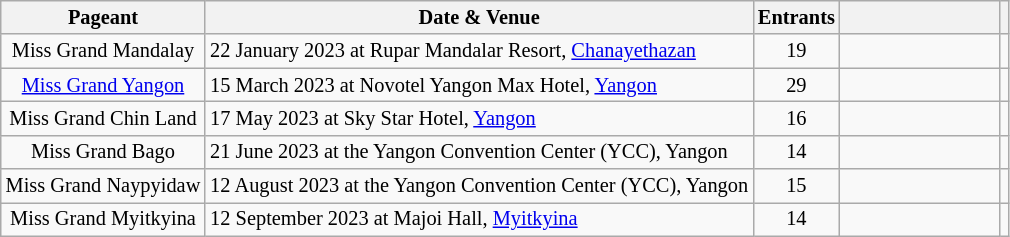<table class="wikitable sortable static-row-numbers static-row-header-text" style="font-size: 85%;">
<tr>
<th class="unsortable">Pageant</th>
<th class="unsortable">Date & Venue</th>
<th class="unsortable">Entrants</th>
<th class="unsortable" width=100px></th>
<th class="unsortable"></th>
</tr>
<tr>
<td align=center>Miss Grand Mandalay</td>
<td>22 January 2023 at Rupar Mandalar Resort, <a href='#'>Chanayethazan</a></td>
<td align=center>19</td>
<td></td>
<td align=center></td>
</tr>
<tr>
<td align=center><a href='#'>Miss Grand Yangon</a></td>
<td>15 March 2023 at Novotel Yangon Max Hotel, <a href='#'>Yangon</a></td>
<td align=center>29</td>
<td></td>
<td align=center></td>
</tr>
<tr>
<td align=center>Miss Grand Chin Land</td>
<td>17 May 2023 at Sky Star Hotel, <a href='#'>Yangon</a></td>
<td align=center>16</td>
<td></td>
<td align=center></td>
</tr>
<tr>
<td align=center>Miss Grand Bago</td>
<td>21 June 2023 at the Yangon Convention Center (YCC), Yangon</td>
<td align=center>14</td>
<td></td>
<td align=center></td>
</tr>
<tr>
<td align=center>Miss Grand Naypyidaw</td>
<td>12 August 2023 at the Yangon Convention Center (YCC), Yangon</td>
<td align=center>15</td>
<td></td>
<td align=center></td>
</tr>
<tr>
<td align=center>Miss Grand Myitkyina</td>
<td>12 September 2023 at Majoi Hall, <a href='#'>Myitkyina</a></td>
<td align=center>14</td>
<td></td>
<td align=center></td>
</tr>
</table>
